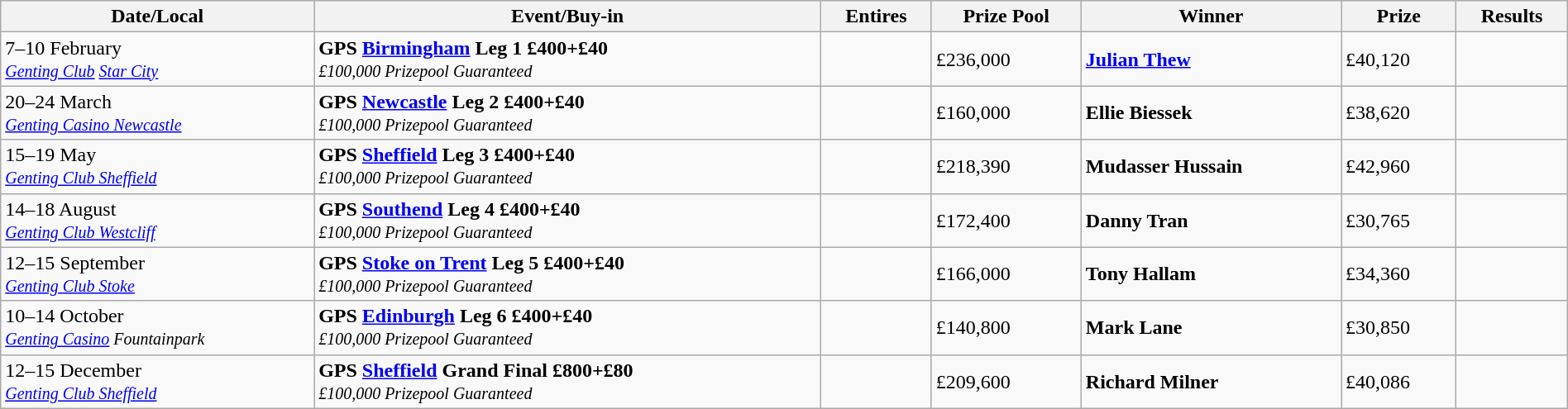<table class="wikitable" width="100%">
<tr>
<th width="20%">Date/Local</th>
<th !width="15%">Event/Buy-in</th>
<th !width="10%">Entires</th>
<th !width="10%">Prize Pool</th>
<th !width="25%">Winner</th>
<th !width="10%">Prize</th>
<th !width="10%">Results</th>
</tr>
<tr>
<td>7–10 February<br><small><em><a href='#'>Genting Club</a> <a href='#'>Star City</a></em></small></td>
<td> <strong>GPS <a href='#'>Birmingham</a> Leg 1 £400+£40</strong><br><small><em>£100,000 Prizepool Guaranteed</em></small></td>
<td></td>
<td>£236,000</td>
<td> <strong><a href='#'>Julian Thew</a></strong></td>
<td>£40,120</td>
<td></td>
</tr>
<tr>
<td>20–24 March<br><small><em><a href='#'>Genting Casino Newcastle</a></em></small></td>
<td> <strong>GPS <a href='#'>Newcastle</a> Leg 2 £400+£40</strong><br><small><em>£100,000 Prizepool Guaranteed</em></small></td>
<td></td>
<td>£160,000</td>
<td> <strong>Ellie Biessek</strong></td>
<td>£38,620</td>
<td></td>
</tr>
<tr>
<td>15–19 May<br><small><em><a href='#'>Genting Club Sheffield</a></em></small></td>
<td> <strong>GPS <a href='#'>Sheffield</a> Leg 3 £400+£40</strong><br><small><em>£100,000 Prizepool Guaranteed</em></small></td>
<td></td>
<td>£218,390</td>
<td> <strong>Mudasser Hussain</strong></td>
<td>£42,960</td>
<td></td>
</tr>
<tr>
<td>14–18 August<br><small><em><a href='#'>Genting Club Westcliff</a></em></small></td>
<td> <strong>GPS <a href='#'>Southend</a> Leg 4 £400+£40</strong><br><small><em>£100,000 Prizepool Guaranteed</em></small></td>
<td></td>
<td>£172,400</td>
<td> <strong>Danny Tran</strong></td>
<td>£30,765</td>
<td></td>
</tr>
<tr>
<td>12–15 September<br><small><em><a href='#'>Genting Club Stoke</a></em></small></td>
<td> <strong>GPS <a href='#'>Stoke on Trent</a> Leg 5 £400+£40</strong><br><small><em>£100,000 Prizepool Guaranteed</em></small></td>
<td></td>
<td>£166,000</td>
<td> <strong>Tony Hallam</strong></td>
<td>£34,360</td>
<td></td>
</tr>
<tr>
<td>10–14 October<br><small><em><a href='#'>Genting Casino</a> Fountainpark</em></small></td>
<td> <strong>GPS <a href='#'>Edinburgh</a> Leg 6 £400+£40</strong><br><small><em>£100,000 Prizepool Guaranteed</em></small></td>
<td></td>
<td>£140,800</td>
<td> <strong>Mark Lane</strong></td>
<td>£30,850</td>
<td></td>
</tr>
<tr>
<td>12–15 December<br><small><em><a href='#'>Genting Club Sheffield</a></em></small></td>
<td> <strong>GPS <a href='#'>Sheffield</a> Grand Final £800+£80</strong><br><small><em>£100,000 Prizepool Guaranteed</em></small></td>
<td></td>
<td>£209,600</td>
<td> <strong>Richard Milner</strong></td>
<td>£40,086</td>
<td></td>
</tr>
</table>
